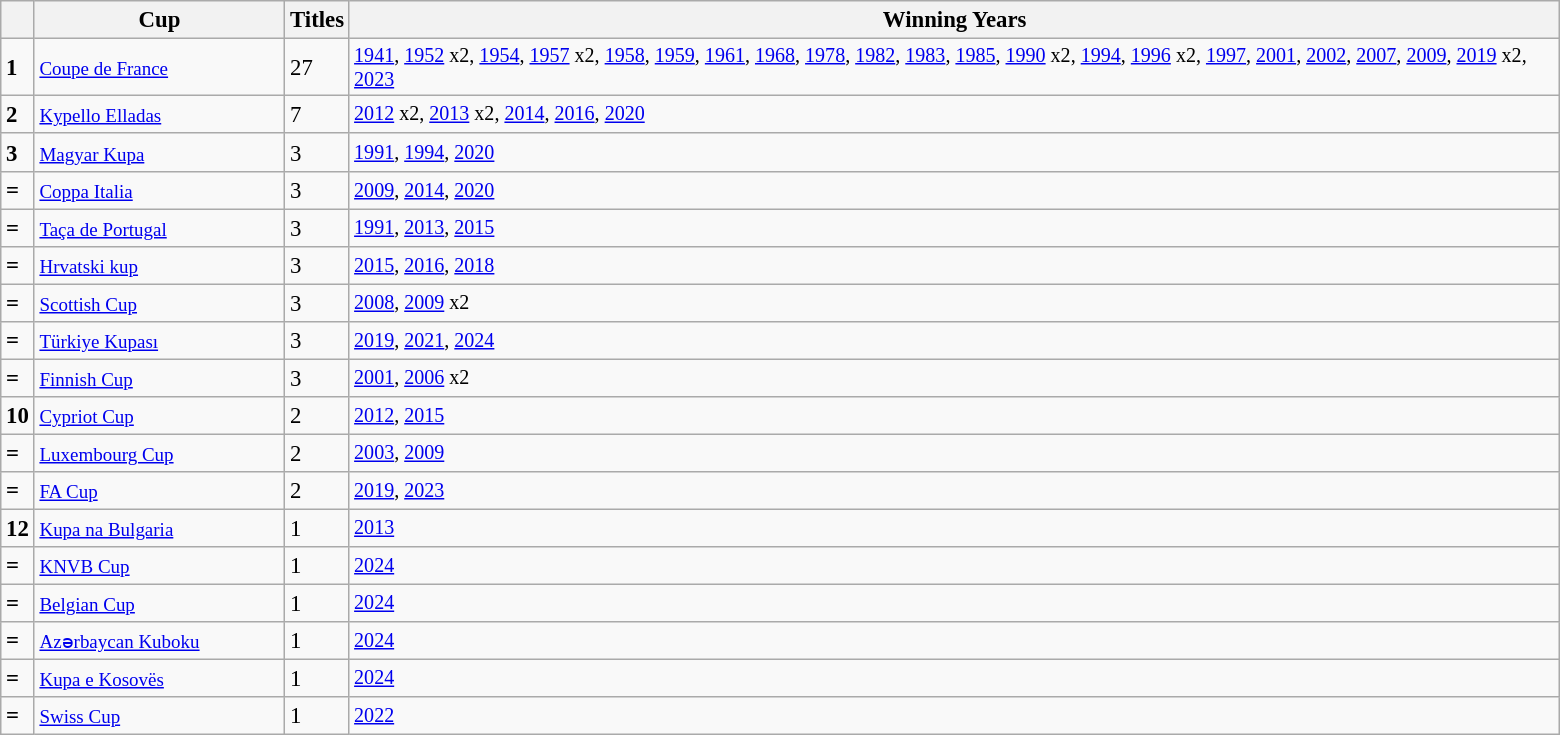<table class="wikitable plainrowheaders sortable" style="text-align:left;font-size:95%">
<tr>
<th style="width:3px;"></th>
<th style="width:160px;">Cup</th>
<th style="width:5px;">Titles</th>
<th style="width:800px;">Winning Years</th>
</tr>
<tr>
<td style="font-weight:bold;">1</td>
<td><small> <a href='#'>Coupe de France</a></small></td>
<td>27</td>
<td style="font-size:88%"><a href='#'>1941</a>, <a href='#'>1952</a> x2, <a href='#'>1954</a>, <a href='#'>1957</a> x2, <a href='#'>1958</a>, <a href='#'>1959</a>, <a href='#'>1961</a>, <a href='#'>1968</a>, <a href='#'>1978</a>, <a href='#'>1982</a>, <a href='#'>1983</a>, <a href='#'>1985</a>, <a href='#'>1990</a> x2, <a href='#'>1994</a>, <a href='#'>1996</a> x2, <a href='#'>1997</a>, <a href='#'>2001</a>, <a href='#'>2002</a>, <a href='#'>2007</a>, <a href='#'>2009</a>, <a href='#'>2019</a> x2, <a href='#'>2023</a></td>
</tr>
<tr>
<td style="font-weight:bold;">2</td>
<td><small> <a href='#'>Kypello Elladas</a></small></td>
<td>7</td>
<td style="font-size:88%"><a href='#'>2012</a> x2, <a href='#'>2013</a> x2, <a href='#'>2014</a>, <a href='#'>2016</a>, <a href='#'>2020</a></td>
</tr>
<tr>
<td style="font-weight:bold;">3</td>
<td><small> <a href='#'>Magyar Kupa</a></small></td>
<td>3</td>
<td style="font-size:88%"><a href='#'>1991</a>, <a href='#'>1994</a>, <a href='#'>2020</a></td>
</tr>
<tr>
<td style="font-weight:bold;">=</td>
<td><small> <a href='#'>Coppa Italia</a></small></td>
<td>3</td>
<td style="font-size:88%"><a href='#'>2009</a>, <a href='#'>2014</a>, <a href='#'>2020</a></td>
</tr>
<tr>
<td style="font-weight:bold;">=</td>
<td><small> <a href='#'>Taça de Portugal</a></small></td>
<td>3</td>
<td style="font-size:88%"><a href='#'>1991</a>, <a href='#'>2013</a>, <a href='#'>2015</a></td>
</tr>
<tr>
<td style="font-weight:bold;">=</td>
<td><small> <a href='#'>Hrvatski kup</a></small></td>
<td>3</td>
<td style="font-size:88%"><a href='#'>2015</a>, <a href='#'>2016</a>, <a href='#'>2018</a></td>
</tr>
<tr>
<td style="font-weight:bold;">=</td>
<td><small> <a href='#'>Scottish Cup</a></small></td>
<td>3</td>
<td style="font-size:88%"><a href='#'>2008</a>, <a href='#'>2009</a> x2</td>
</tr>
<tr>
<td style="font-weight:bold;">=</td>
<td><small> <a href='#'>Türkiye Kupası</a></small></td>
<td>3</td>
<td style="font-size:88%"><a href='#'>2019</a>, <a href='#'>2021</a>, <a href='#'>2024</a></td>
</tr>
<tr>
<td style="font-weight:bold;">=</td>
<td><small> <a href='#'>Finnish Cup</a></small></td>
<td>3</td>
<td style="font-size:88%"><a href='#'>2001</a>, <a href='#'>2006</a> x2</td>
</tr>
<tr>
<td style="font-weight:bold;">10</td>
<td><small> <a href='#'>Cypriot Cup</a></small></td>
<td>2</td>
<td style="font-size:88%"><a href='#'>2012</a>, <a href='#'>2015</a></td>
</tr>
<tr>
<td style="font-weight:bold;">=</td>
<td><small> <a href='#'>Luxembourg Cup</a></small></td>
<td>2</td>
<td style="font-size:88%"><a href='#'>2003</a>, <a href='#'>2009</a></td>
</tr>
<tr>
<td style="font-weight:bold;">=</td>
<td><small> <a href='#'>FA Cup</a></small></td>
<td>2</td>
<td style="font-size:88%"><a href='#'>2019</a>, <a href='#'>2023</a></td>
</tr>
<tr>
<td style="font-weight:bold;">12</td>
<td><small> <a href='#'>Kupa na Bulgaria</a></small></td>
<td>1</td>
<td style="font-size:88%"><a href='#'>2013</a></td>
</tr>
<tr>
<td style="font-weight:bold;">=</td>
<td><small> <a href='#'>KNVB Cup</a></small></td>
<td>1</td>
<td style="font-size:88%"><a href='#'>2024</a></td>
</tr>
<tr>
<td style="font-weight:bold;">=</td>
<td><small> <a href='#'>Belgian Cup</a></small></td>
<td>1</td>
<td style="font-size:88%"><a href='#'>2024</a></td>
</tr>
<tr>
<td style="font-weight:bold;">=</td>
<td><small> <a href='#'>Azərbaycan Kuboku</a></small></td>
<td>1</td>
<td style="font-size:88%"><a href='#'>2024</a></td>
</tr>
<tr>
<td style="font-weight:bold;">=</td>
<td><small> <a href='#'>Kupa e Kosovës</a></small></td>
<td>1</td>
<td style="font-size:88%"><a href='#'>2024</a></td>
</tr>
<tr>
<td style="font-weight:bold;">=</td>
<td><small> <a href='#'>Swiss Cup</a></small></td>
<td>1</td>
<td style="font-size:88%"><a href='#'>2022</a></td>
</tr>
</table>
